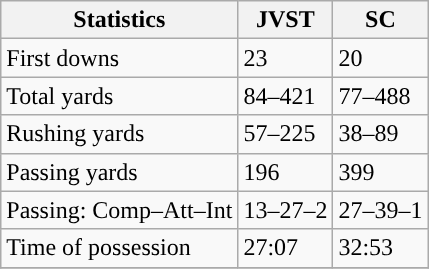<table class="wikitable" style="float: left;">
<tr>
<th>Statistics</th>
<th>JVST</th>
<th>SC</th>
</tr>
<tr>
<td>First downs</td>
<td>23</td>
<td>20</td>
</tr>
<tr>
<td>Total yards</td>
<td>84–421</td>
<td>77–488</td>
</tr>
<tr>
<td>Rushing yards</td>
<td>57–225</td>
<td>38–89</td>
</tr>
<tr>
<td>Passing yards</td>
<td>196</td>
<td>399</td>
</tr>
<tr>
<td>Passing: Comp–Att–Int</td>
<td>13–27–2</td>
<td>27–39–1</td>
</tr>
<tr>
<td>Time of possession</td>
<td>27:07</td>
<td>32:53</td>
</tr>
<tr>
</tr>
</table>
